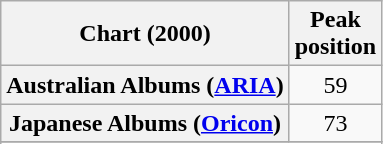<table class="wikitable sortable plainrowheaders" style="text-align:center">
<tr>
<th scope="col">Chart (2000)</th>
<th scope="col">Peak<br>position</th>
</tr>
<tr>
<th scope="row">Australian Albums (<a href='#'>ARIA</a>)</th>
<td>59</td>
</tr>
<tr>
<th scope="row">Japanese Albums (<a href='#'>Oricon</a>)</th>
<td>73</td>
</tr>
<tr>
</tr>
<tr>
</tr>
<tr>
</tr>
<tr>
</tr>
</table>
